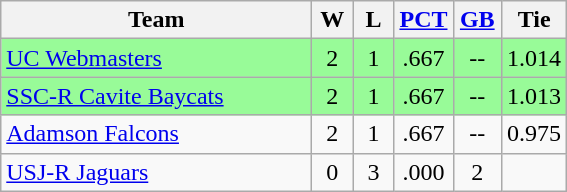<table class="wikitable" style="text-align:center;">
<tr>
<th width=200px>Team</th>
<th width=20px>W</th>
<th width=20px>L</th>
<th width=30px><a href='#'>PCT</a></th>
<th width=25px><a href='#'>GB</a></th>
<th width=35px>Tie</th>
</tr>
<tr bgcolor=#98fb98>
<td align=left><a href='#'>UC Webmasters</a></td>
<td>2</td>
<td>1</td>
<td>.667</td>
<td>--</td>
<td>1.014</td>
</tr>
<tr bgcolor=#98fb98>
<td align=left><a href='#'>SSC-R Cavite Baycats</a></td>
<td>2</td>
<td>1</td>
<td>.667</td>
<td>--</td>
<td>1.013</td>
</tr>
<tr>
<td align=left><a href='#'>Adamson Falcons</a></td>
<td>2</td>
<td>1</td>
<td>.667</td>
<td>--</td>
<td>0.975</td>
</tr>
<tr>
<td align=left><a href='#'>USJ-R Jaguars</a></td>
<td>0</td>
<td>3</td>
<td>.000</td>
<td>2</td>
<td></td>
</tr>
</table>
